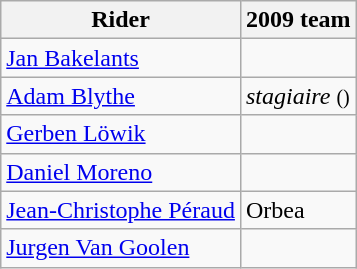<table class="wikitable">
<tr>
<th>Rider</th>
<th>2009 team</th>
</tr>
<tr>
<td><a href='#'>Jan Bakelants</a></td>
<td></td>
</tr>
<tr>
<td><a href='#'>Adam Blythe</a></td>
<td><em>stagiaire</em> <small>()</small></td>
</tr>
<tr>
<td><a href='#'>Gerben Löwik</a></td>
<td></td>
</tr>
<tr>
<td><a href='#'>Daniel Moreno</a></td>
<td></td>
</tr>
<tr>
<td><a href='#'>Jean-Christophe Péraud</a></td>
<td>Orbea</td>
</tr>
<tr>
<td><a href='#'>Jurgen Van Goolen</a></td>
<td></td>
</tr>
</table>
